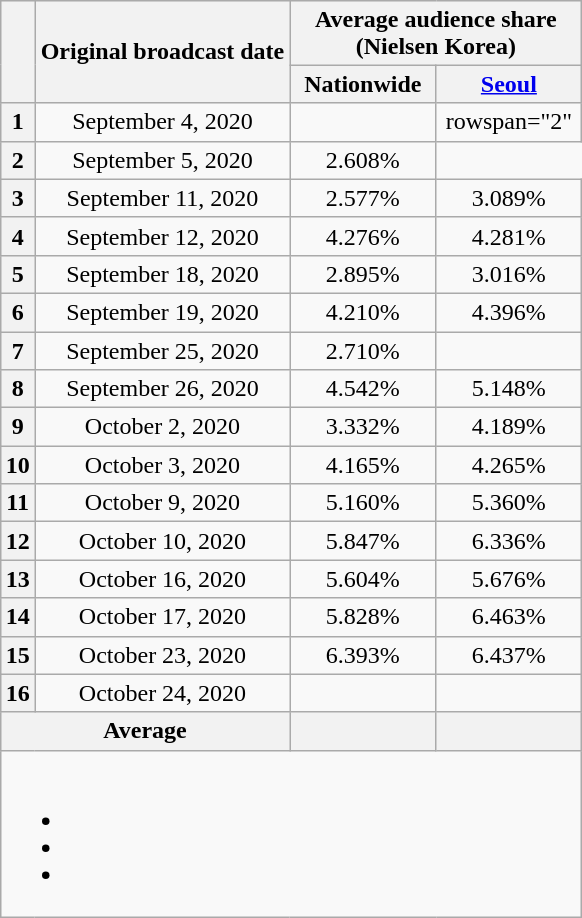<table class="wikitable" style="text-align:center;max-width:450px; margin-left: auto; margin-right: auto; border: none;">
<tr>
</tr>
<tr>
<th rowspan="2"></th>
<th rowspan="2">Original broadcast date</th>
<th colspan="2">Average audience share<br>(Nielsen Korea)</th>
</tr>
<tr>
<th width="90">Nationwide</th>
<th width="90"><a href='#'>Seoul</a></th>
</tr>
<tr>
<th>1</th>
<td>September 4, 2020</td>
<td></td>
<td>rowspan="2" </td>
</tr>
<tr>
<th>2</th>
<td>September 5, 2020</td>
<td>2.608%</td>
</tr>
<tr>
<th>3</th>
<td>September 11, 2020</td>
<td>2.577%</td>
<td>3.089%</td>
</tr>
<tr>
<th>4</th>
<td>September 12, 2020</td>
<td>4.276%</td>
<td>4.281%</td>
</tr>
<tr>
<th>5</th>
<td>September 18, 2020</td>
<td>2.895%</td>
<td>3.016%</td>
</tr>
<tr>
<th>6</th>
<td>September 19, 2020</td>
<td>4.210%</td>
<td>4.396%</td>
</tr>
<tr>
<th>7</th>
<td>September 25, 2020</td>
<td>2.710%</td>
<td></td>
</tr>
<tr>
<th>8</th>
<td>September 26, 2020</td>
<td>4.542%</td>
<td>5.148%</td>
</tr>
<tr>
<th>9</th>
<td>October 2, 2020</td>
<td>3.332%</td>
<td>4.189%</td>
</tr>
<tr>
<th>10</th>
<td>October 3, 2020</td>
<td>4.165%</td>
<td>4.265%</td>
</tr>
<tr>
<th>11</th>
<td>October 9, 2020</td>
<td>5.160%</td>
<td>5.360%</td>
</tr>
<tr>
<th>12</th>
<td>October 10, 2020</td>
<td>5.847%</td>
<td>6.336%</td>
</tr>
<tr>
<th>13</th>
<td>October 16, 2020</td>
<td>5.604%</td>
<td>5.676%</td>
</tr>
<tr>
<th>14</th>
<td>October 17, 2020</td>
<td>5.828%</td>
<td>6.463%</td>
</tr>
<tr>
<th>15</th>
<td>October 23, 2020</td>
<td>6.393%</td>
<td>6.437%</td>
</tr>
<tr>
<th>16</th>
<td>October 24, 2020</td>
<td></td>
<td></td>
</tr>
<tr>
<th colspan="2">Average</th>
<th></th>
<th></th>
</tr>
<tr>
<td colspan="4"><br><ul><li></li><li></li><li></li></ul></td>
</tr>
</table>
